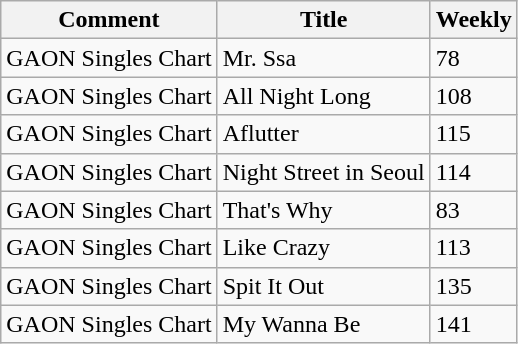<table class="wikitable">
<tr>
<th>Comment</th>
<th>Title</th>
<th>Weekly</th>
</tr>
<tr>
<td>GAON Singles Chart</td>
<td>Mr. Ssa</td>
<td>78</td>
</tr>
<tr>
<td>GAON Singles Chart</td>
<td>All Night Long</td>
<td>108</td>
</tr>
<tr>
<td>GAON Singles Chart</td>
<td>Aflutter</td>
<td>115</td>
</tr>
<tr>
<td>GAON Singles Chart</td>
<td>Night Street in Seoul</td>
<td>114</td>
</tr>
<tr>
<td>GAON Singles Chart</td>
<td>That's Why</td>
<td>83</td>
</tr>
<tr>
<td>GAON Singles Chart</td>
<td>Like Crazy</td>
<td>113</td>
</tr>
<tr>
<td>GAON Singles Chart</td>
<td>Spit It Out</td>
<td>135</td>
</tr>
<tr>
<td>GAON Singles Chart</td>
<td>My Wanna Be</td>
<td>141</td>
</tr>
</table>
